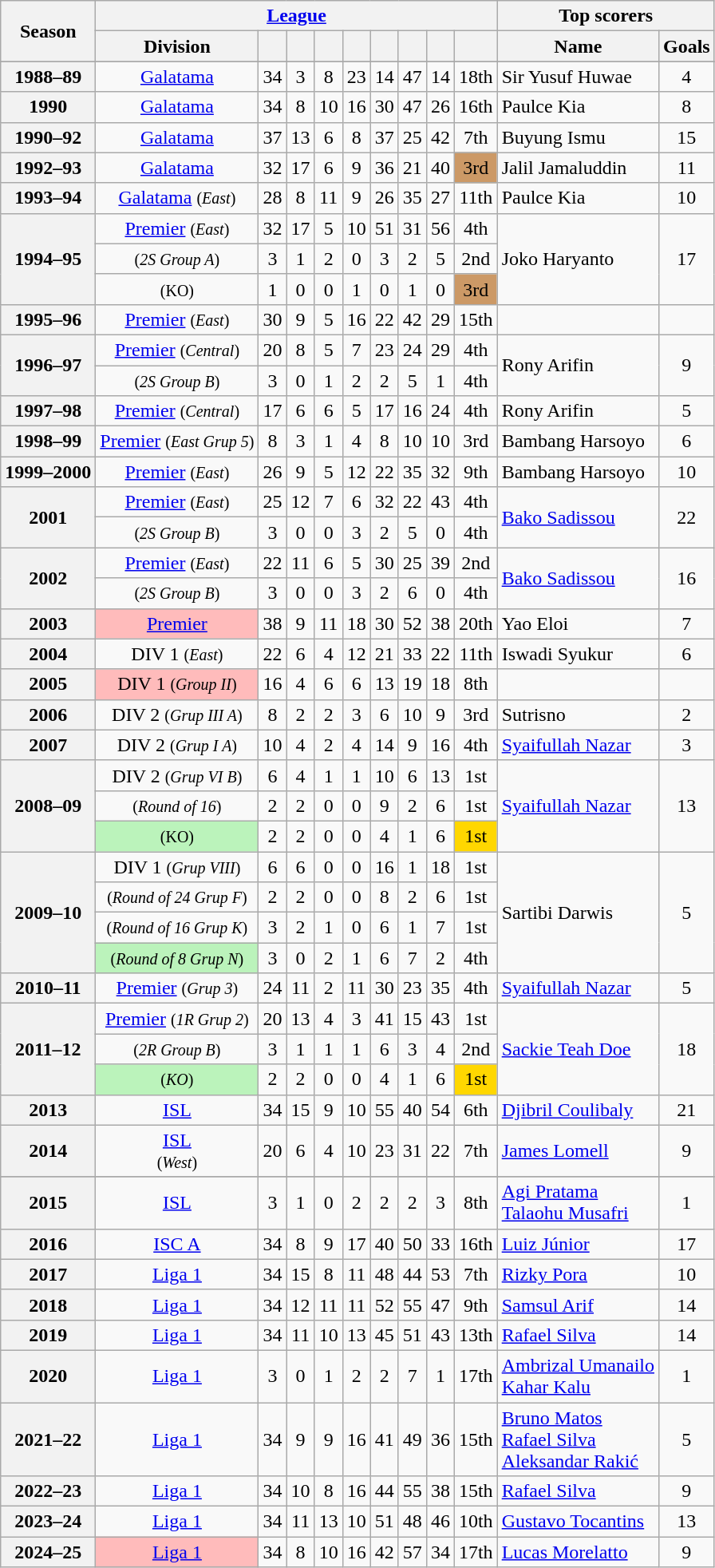<table class="wikitable" style="text-align: center">
<tr>
<th rowspan=2>Season</th>
<th colspan=9><a href='#'>League</a></th>
<th colspan=2>Top scorers</th>
</tr>
<tr>
<th>Division</th>
<th></th>
<th></th>
<th></th>
<th></th>
<th></th>
<th></th>
<th></th>
<th></th>
<th>Name</th>
<th>Goals</th>
</tr>
<tr>
</tr>
<tr>
<th>1988–89</th>
<td><a href='#'>Galatama</a></td>
<td>34</td>
<td>3</td>
<td>8</td>
<td>23</td>
<td>14</td>
<td>47</td>
<td>14</td>
<td>18th</td>
<td align=left> Sir Yusuf Huwae</td>
<td>4</td>
</tr>
<tr>
<th>1990</th>
<td><a href='#'>Galatama</a></td>
<td>34</td>
<td>8</td>
<td>10</td>
<td>16</td>
<td>30</td>
<td>47</td>
<td>26</td>
<td>16th</td>
<td align=left> Paulce Kia</td>
<td>8</td>
</tr>
<tr>
<th>1990–92</th>
<td><a href='#'>Galatama</a></td>
<td>37</td>
<td>13</td>
<td>6</td>
<td>8</td>
<td>37</td>
<td>25</td>
<td>42</td>
<td>7th</td>
<td align=left> Buyung Ismu</td>
<td>15</td>
</tr>
<tr>
<th>1992–93</th>
<td><a href='#'>Galatama</a></td>
<td>32</td>
<td>17</td>
<td>6</td>
<td>9</td>
<td>36</td>
<td>21</td>
<td>40</td>
<td style="background: #CC9966;">3rd</td>
<td align=left> Jalil Jamaluddin</td>
<td>11</td>
</tr>
<tr>
<th>1993–94</th>
<td><a href='#'>Galatama</a> <small>(<em>East</em>)</small></td>
<td>28</td>
<td>8</td>
<td>11</td>
<td>9</td>
<td>26</td>
<td>35</td>
<td>27</td>
<td>11th</td>
<td align=left> Paulce Kia</td>
<td>10</td>
</tr>
<tr>
<th rowspan=3>1994–95</th>
<td><a href='#'>Premier</a> <small>(<em>East</em>)</small></td>
<td>32</td>
<td>17</td>
<td>5</td>
<td>10</td>
<td>51</td>
<td>31</td>
<td>56</td>
<td>4th</td>
<td align=left rowspan=3> Joko Haryanto</td>
<td rowspan=3>17</td>
</tr>
<tr>
<td><small>(<em>2S Group A</em>)</small></td>
<td>3</td>
<td>1</td>
<td>2</td>
<td>0</td>
<td>3</td>
<td>2</td>
<td>5</td>
<td>2nd</td>
</tr>
<tr>
<td><small>(KO)</small></td>
<td>1</td>
<td>0</td>
<td>0</td>
<td>1</td>
<td>0</td>
<td>1</td>
<td>0</td>
<td style="background: #CC9966;">3rd</td>
</tr>
<tr>
<th>1995–96</th>
<td><a href='#'>Premier</a> <small>(<em>East</em>)</small></td>
<td>30</td>
<td>9</td>
<td>5</td>
<td>16</td>
<td>22</td>
<td>42</td>
<td>29</td>
<td>15th</td>
<td></td>
<td></td>
</tr>
<tr>
<th rowspan=2>1996–97</th>
<td><a href='#'>Premier</a> <small>(<em>Central</em>)</small></td>
<td>20</td>
<td>8</td>
<td>5</td>
<td>7</td>
<td>23</td>
<td>24</td>
<td>29</td>
<td>4th</td>
<td align=left rowspan=2> Rony Arifin</td>
<td rowspan=2>9</td>
</tr>
<tr>
<td><small>(<em>2S Group B</em>)</small></td>
<td>3</td>
<td>0</td>
<td>1</td>
<td>2</td>
<td>2</td>
<td>5</td>
<td>1</td>
<td>4th</td>
</tr>
<tr>
<th>1997–98</th>
<td><a href='#'>Premier</a> <small>(<em>Central</em>)</small></td>
<td>17</td>
<td>6</td>
<td>6</td>
<td>5</td>
<td>17</td>
<td>16</td>
<td>24</td>
<td>4th</td>
<td align=left> Rony Arifin</td>
<td>5</td>
</tr>
<tr>
<th>1998–99</th>
<td><a href='#'>Premier</a> <small>(<em>East Grup 5</em>)</small></td>
<td>8</td>
<td>3</td>
<td>1</td>
<td>4</td>
<td>8</td>
<td>10</td>
<td>10</td>
<td>3rd</td>
<td align=left> Bambang Harsoyo</td>
<td>6</td>
</tr>
<tr>
<th>1999–2000</th>
<td><a href='#'>Premier</a> <small>(<em>East</em>)</small></td>
<td>26</td>
<td>9</td>
<td>5</td>
<td>12</td>
<td>22</td>
<td>35</td>
<td>32</td>
<td>9th</td>
<td align=left> Bambang Harsoyo</td>
<td>10</td>
</tr>
<tr>
<th rowspan=2>2001</th>
<td><a href='#'>Premier</a> <small>(<em>East</em>)</small></td>
<td>25</td>
<td>12</td>
<td>7</td>
<td>6</td>
<td>32</td>
<td>22</td>
<td>43</td>
<td>4th</td>
<td rowspan=2 align=left><a href='#'>Bako Sadissou</a></td>
<td rowspan=2>22</td>
</tr>
<tr>
<td><small>(<em>2S Group B</em>)</small></td>
<td>3</td>
<td>0</td>
<td>0</td>
<td>3</td>
<td>2</td>
<td>5</td>
<td>0</td>
<td>4th</td>
</tr>
<tr>
<th rowspan=2>2002</th>
<td><a href='#'>Premier</a> <small>(<em>East</em>)</small></td>
<td>22</td>
<td>11</td>
<td>6</td>
<td>5</td>
<td>30</td>
<td>25</td>
<td>39</td>
<td>2nd</td>
<td rowspan=2 align=left><a href='#'>Bako Sadissou</a></td>
<td rowspan=2>16</td>
</tr>
<tr>
<td><small>(<em>2S Group B</em>)</small></td>
<td>3</td>
<td>0</td>
<td>0</td>
<td>3</td>
<td>2</td>
<td>6</td>
<td>0</td>
<td>4th</td>
</tr>
<tr>
<th>2003</th>
<td style="background: #FFBBBB;"><a href='#'>Premier</a></td>
<td>38</td>
<td>9</td>
<td>11</td>
<td>18</td>
<td>30</td>
<td>52</td>
<td>38</td>
<td>20th</td>
<td align=left> Yao Eloi</td>
<td>7</td>
</tr>
<tr>
<th>2004</th>
<td>DIV 1 <small>(<em>East</em>)</small></td>
<td>22</td>
<td>6</td>
<td>4</td>
<td>12</td>
<td>21</td>
<td>33</td>
<td>22</td>
<td>11th</td>
<td align=left> Iswadi Syukur</td>
<td>6</td>
</tr>
<tr>
<th>2005</th>
<td style="background: #FFBBBB;">DIV 1 <small>(<em>Group II</em>)</small></td>
<td>16</td>
<td>4</td>
<td>6</td>
<td>6</td>
<td>13</td>
<td>19</td>
<td>18</td>
<td>8th</td>
<td></td>
<td></td>
</tr>
<tr>
<th>2006</th>
<td>DIV 2 <small>(<em>Grup III A</em>)</small></td>
<td>8</td>
<td>2</td>
<td>2</td>
<td>3</td>
<td>6</td>
<td>10</td>
<td>9</td>
<td>3rd</td>
<td align=left> Sutrisno</td>
<td>2</td>
</tr>
<tr>
<th>2007</th>
<td>DIV 2 <small>(<em>Grup I A</em>)</small></td>
<td>10</td>
<td>4</td>
<td>2</td>
<td>4</td>
<td>14</td>
<td>9</td>
<td>16</td>
<td>4th</td>
<td align=left> <a href='#'>Syaifullah Nazar</a></td>
<td>3</td>
</tr>
<tr>
<th rowspan=3>2008–09</th>
<td>DIV 2 <small>(<em>Grup VI B</em>)</small></td>
<td>6</td>
<td>4</td>
<td>1</td>
<td>1</td>
<td>10</td>
<td>6</td>
<td>13</td>
<td>1st</td>
<td rowspan=3 align=left> <a href='#'>Syaifullah Nazar</a></td>
<td rowspan=3>13</td>
</tr>
<tr>
<td><small>(<em>Round of 16</em>)</small></td>
<td>2</td>
<td>2</td>
<td>0</td>
<td>0</td>
<td>9</td>
<td>2</td>
<td>6</td>
<td>1st</td>
</tr>
<tr>
<td style="background:#BBF3BB;"><small>(KO)</small></td>
<td>2</td>
<td>2</td>
<td>0</td>
<td>0</td>
<td>4</td>
<td>1</td>
<td>6</td>
<td bgcolor=gold>1st</td>
</tr>
<tr>
<th rowspan=4>2009–10</th>
<td>DIV 1 <small>(<em>Grup VIII</em>)</small></td>
<td>6</td>
<td>6</td>
<td>0</td>
<td>0</td>
<td>16</td>
<td>1</td>
<td>18</td>
<td>1st</td>
<td rowspan=4 align=left> Sartibi Darwis</td>
<td rowspan=4>5</td>
</tr>
<tr>
<td><small>(<em>Round of 24 Grup F</em>)</small></td>
<td>2</td>
<td>2</td>
<td>0</td>
<td>0</td>
<td>8</td>
<td>2</td>
<td>6</td>
<td>1st</td>
</tr>
<tr>
<td><small>(<em>Round of 16 Grup K</em>)</small></td>
<td>3</td>
<td>2</td>
<td>1</td>
<td>0</td>
<td>6</td>
<td>1</td>
<td>7</td>
<td>1st</td>
</tr>
<tr>
<td style="background:#BBF3BB;"><small>(<em>Round of 8 Grup N</em>)</small></td>
<td>3</td>
<td>0</td>
<td>2</td>
<td>1</td>
<td>6</td>
<td>7</td>
<td>2</td>
<td>4th</td>
</tr>
<tr>
<th>2010–11</th>
<td><a href='#'>Premier</a> <small>(<em>Grup 3</em>)</small></td>
<td>24</td>
<td>11</td>
<td>2</td>
<td>11</td>
<td>30</td>
<td>23</td>
<td>35</td>
<td>4th</td>
<td align=left> <a href='#'>Syaifullah Nazar</a></td>
<td>5</td>
</tr>
<tr>
<th rowspan=3>2011–12</th>
<td><a href='#'>Premier</a> <small>(<em>1R Grup 2</em>)</small></td>
<td>20</td>
<td>13</td>
<td>4</td>
<td>3</td>
<td>41</td>
<td>15</td>
<td>43</td>
<td>1st</td>
<td rowspan=3 align=left> <a href='#'>Sackie Teah Doe</a></td>
<td rowspan=3>18</td>
</tr>
<tr>
<td><small>(<em>2R Group B</em>)</small></td>
<td>3</td>
<td>1</td>
<td>1</td>
<td>1</td>
<td>6</td>
<td>3</td>
<td>4</td>
<td>2nd</td>
</tr>
<tr>
<td style="background:#BBF3BB;"><small>(<em>KO</em>)</small></td>
<td>2</td>
<td>2</td>
<td>0</td>
<td>0</td>
<td>4</td>
<td>1</td>
<td>6</td>
<td bgcolor=gold>1st</td>
</tr>
<tr>
<th>2013</th>
<td><a href='#'>ISL</a></td>
<td>34</td>
<td>15</td>
<td>9</td>
<td>10</td>
<td>55</td>
<td>40</td>
<td>54</td>
<td>6th</td>
<td align=left> <a href='#'>Djibril Coulibaly</a></td>
<td>21</td>
</tr>
<tr>
<th>2014</th>
<td><a href='#'>ISL</a><br><small>(<em>West</em>)</small></td>
<td>20</td>
<td>6</td>
<td>4</td>
<td>10</td>
<td>23</td>
<td>31</td>
<td>22</td>
<td>7th</td>
<td align=left> <a href='#'>James Lomell</a></td>
<td>9</td>
</tr>
<tr>
</tr>
<tr>
<th>2015</th>
<td><a href='#'>ISL</a></td>
<td>3</td>
<td>1</td>
<td>0</td>
<td>2</td>
<td>2</td>
<td>2</td>
<td>3</td>
<td>8th</td>
<td align=left> <a href='#'>Agi Pratama</a><br> <a href='#'>Talaohu Musafri</a></td>
<td>1</td>
</tr>
<tr>
<th>2016</th>
<td><a href='#'>ISC A</a></td>
<td>34</td>
<td>8</td>
<td>9</td>
<td>17</td>
<td>40</td>
<td>50</td>
<td>33</td>
<td>16th</td>
<td align=left> <a href='#'>Luiz Júnior</a></td>
<td>17</td>
</tr>
<tr>
<th>2017</th>
<td><a href='#'>Liga 1</a></td>
<td>34</td>
<td>15</td>
<td>8</td>
<td>11</td>
<td>48</td>
<td>44</td>
<td>53</td>
<td>7th</td>
<td align=left> <a href='#'>Rizky Pora</a></td>
<td>10</td>
</tr>
<tr>
<th>2018</th>
<td><a href='#'>Liga 1</a></td>
<td>34</td>
<td>12</td>
<td>11</td>
<td>11</td>
<td>52</td>
<td>55</td>
<td>47</td>
<td>9th</td>
<td align=left> <a href='#'>Samsul Arif</a></td>
<td>14</td>
</tr>
<tr>
<th>2019</th>
<td><a href='#'>Liga 1</a></td>
<td>34</td>
<td>11</td>
<td>10</td>
<td>13</td>
<td>45</td>
<td>51</td>
<td>43</td>
<td>13th</td>
<td align=left> <a href='#'>Rafael Silva</a></td>
<td>14</td>
</tr>
<tr>
<th>2020</th>
<td><a href='#'>Liga 1</a></td>
<td>3</td>
<td>0</td>
<td>1</td>
<td>2</td>
<td>2</td>
<td>7</td>
<td>1</td>
<td>17th</td>
<td align=left> <a href='#'>Ambrizal Umanailo</a><br> <a href='#'>Kahar Kalu</a></td>
<td>1</td>
</tr>
<tr>
<th>2021–22</th>
<td><a href='#'>Liga 1</a></td>
<td>34</td>
<td>9</td>
<td>9</td>
<td>16</td>
<td>41</td>
<td>49</td>
<td>36</td>
<td>15th</td>
<td align=left> <a href='#'>Bruno Matos</a><br> <a href='#'>Rafael Silva</a><br><a href='#'>Aleksandar Rakić</a></td>
<td>5</td>
</tr>
<tr>
<th>2022–23</th>
<td><a href='#'>Liga 1</a></td>
<td>34</td>
<td>10</td>
<td>8</td>
<td>16</td>
<td>44</td>
<td>55</td>
<td>38</td>
<td>15th</td>
<td align=left> <a href='#'>Rafael Silva</a></td>
<td>9</td>
</tr>
<tr>
<th>2023–24</th>
<td><a href='#'>Liga 1</a></td>
<td>34</td>
<td>11</td>
<td>13</td>
<td>10</td>
<td>51</td>
<td>48</td>
<td>46</td>
<td>10th</td>
<td align=left> <a href='#'>Gustavo Tocantins</a></td>
<td>13</td>
</tr>
<tr>
<th>2024–25</th>
<td style="background: #FFBBBB;"><a href='#'>Liga 1</a></td>
<td>34</td>
<td>8</td>
<td>10</td>
<td>16</td>
<td>42</td>
<td>57</td>
<td>34</td>
<td>17th</td>
<td align=left> <a href='#'>Lucas Morelatto</a></td>
<td>9</td>
</tr>
</table>
